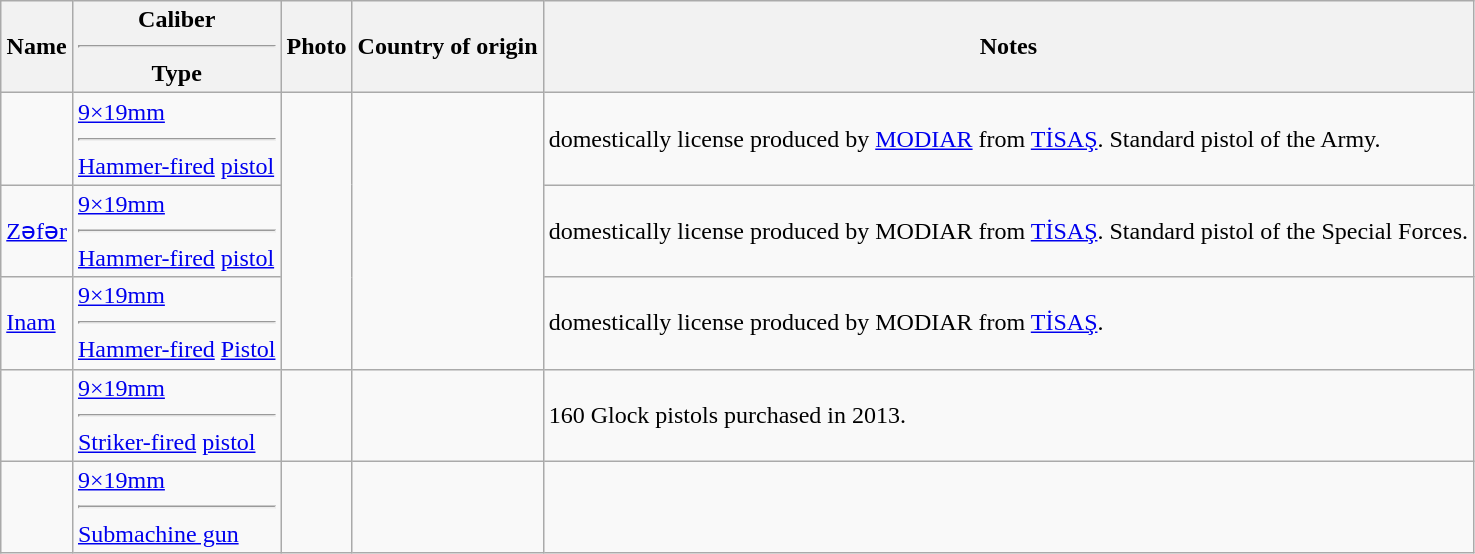<table class="wikitable">
<tr>
<th style="text-align:center;">Name</th>
<th style="text-align:center;">Caliber<hr>Type</th>
<th style="text-align:center;">Photo</th>
<th style="text-align:center;">Country of origin</th>
<th style="text-align:center;">Notes</th>
</tr>
<tr>
<td></td>
<td><a href='#'>9×19mm</a><hr><a href='#'>Hammer-fired</a> <a href='#'>pistol</a></td>
<td rowspan=3></td>
<td rowspan=3><br></td>
<td> domestically license produced by <a href='#'>MODIAR</a> from <a href='#'>TİSAŞ</a>. Standard pistol of the Army.</td>
</tr>
<tr>
<td><a href='#'>Zəfər</a></td>
<td><a href='#'>9×19mm</a><hr><a href='#'>Hammer-fired</a> <a href='#'>pistol</a></td>
<td> domestically license produced by MODIAR from <a href='#'>TİSAŞ</a>. Standard pistol of the Special Forces.</td>
</tr>
<tr>
<td><a href='#'>Inam</a></td>
<td><a href='#'>9×19mm</a><hr><a href='#'>Hammer-fired</a> <a href='#'>Pistol</a></td>
<td> domestically license produced by MODIAR from <a href='#'>TİSAŞ</a>.</td>
</tr>
<tr>
<td></td>
<td><a href='#'>9×19mm</a><hr><a href='#'>Striker-fired</a> <a href='#'>pistol</a></td>
<td></td>
<td></td>
<td>160 Glock pistols purchased in 2013.</td>
</tr>
<tr>
<td></td>
<td><a href='#'>9×19mm</a><hr><a href='#'>Submachine gun</a></td>
<td></td>
<td></td>
<td></td>
</tr>
</table>
